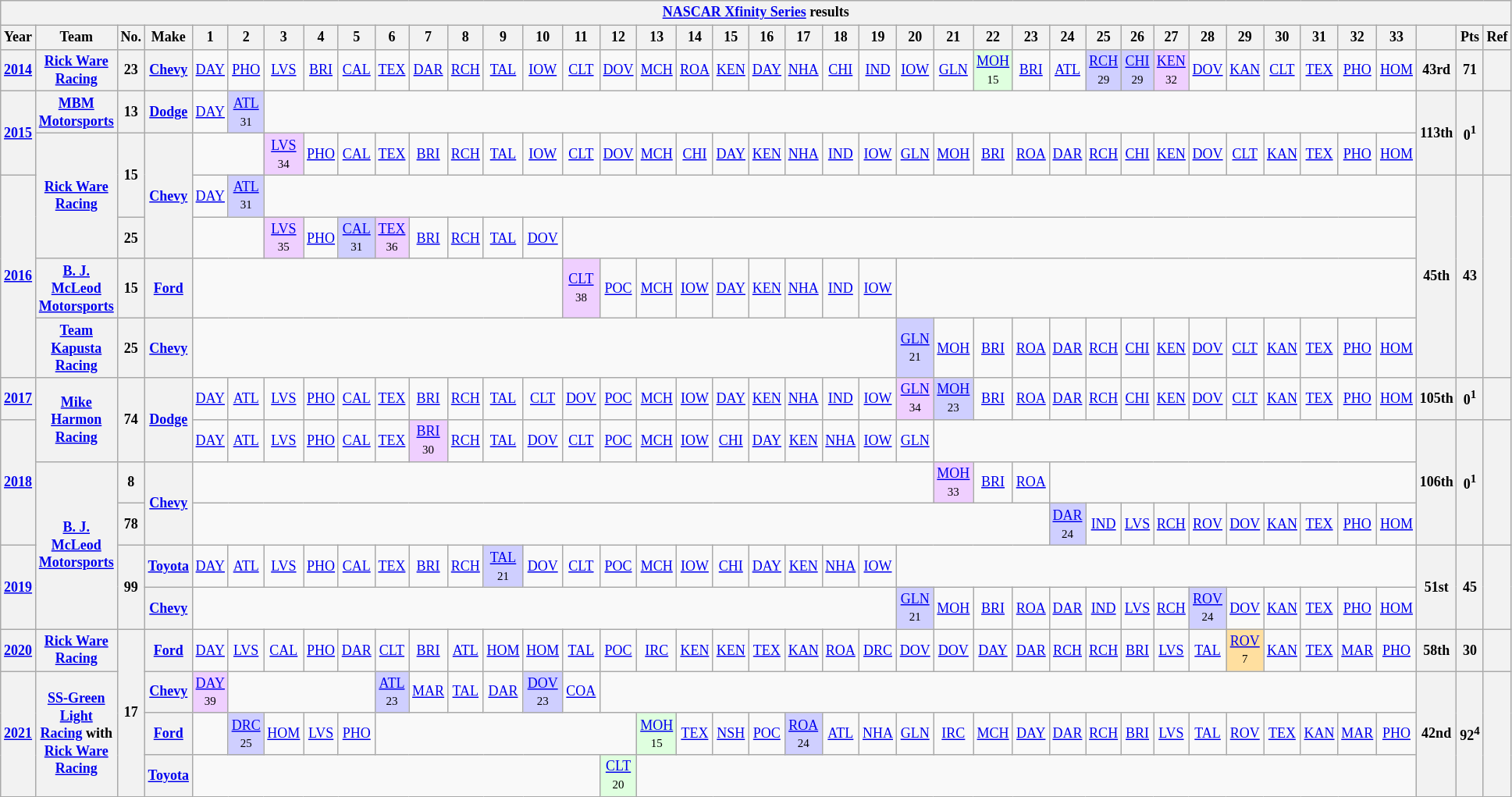<table class="wikitable" style="text-align:center; font-size:75%">
<tr>
<th colspan=40><a href='#'>NASCAR Xfinity Series</a> results</th>
</tr>
<tr>
<th>Year</th>
<th>Team</th>
<th>No.</th>
<th>Make</th>
<th>1</th>
<th>2</th>
<th>3</th>
<th>4</th>
<th>5</th>
<th>6</th>
<th>7</th>
<th>8</th>
<th>9</th>
<th>10</th>
<th>11</th>
<th>12</th>
<th>13</th>
<th>14</th>
<th>15</th>
<th>16</th>
<th>17</th>
<th>18</th>
<th>19</th>
<th>20</th>
<th>21</th>
<th>22</th>
<th>23</th>
<th>24</th>
<th>25</th>
<th>26</th>
<th>27</th>
<th>28</th>
<th>29</th>
<th>30</th>
<th>31</th>
<th>32</th>
<th>33</th>
<th></th>
<th>Pts</th>
<th>Ref</th>
</tr>
<tr>
<th><a href='#'>2014</a></th>
<th><a href='#'>Rick Ware Racing</a></th>
<th>23</th>
<th><a href='#'>Chevy</a></th>
<td><a href='#'>DAY</a></td>
<td><a href='#'>PHO</a></td>
<td><a href='#'>LVS</a></td>
<td><a href='#'>BRI</a></td>
<td><a href='#'>CAL</a></td>
<td><a href='#'>TEX</a></td>
<td><a href='#'>DAR</a></td>
<td><a href='#'>RCH</a></td>
<td><a href='#'>TAL</a></td>
<td><a href='#'>IOW</a></td>
<td><a href='#'>CLT</a></td>
<td><a href='#'>DOV</a></td>
<td><a href='#'>MCH</a></td>
<td><a href='#'>ROA</a></td>
<td><a href='#'>KEN</a></td>
<td><a href='#'>DAY</a></td>
<td><a href='#'>NHA</a></td>
<td><a href='#'>CHI</a></td>
<td><a href='#'>IND</a></td>
<td><a href='#'>IOW</a></td>
<td><a href='#'>GLN</a></td>
<td style="background:#DFFFDF;"><a href='#'>MOH</a><br><small>15</small></td>
<td><a href='#'>BRI</a></td>
<td><a href='#'>ATL</a></td>
<td style="background:#CFCFFF;"><a href='#'>RCH</a><br><small>29</small></td>
<td style="background:#CFCFFF;"><a href='#'>CHI</a><br><small>29</small></td>
<td style="background:#EFCFFF;"><a href='#'>KEN</a><br><small>32</small></td>
<td><a href='#'>DOV</a></td>
<td><a href='#'>KAN</a></td>
<td><a href='#'>CLT</a></td>
<td><a href='#'>TEX</a></td>
<td><a href='#'>PHO</a></td>
<td><a href='#'>HOM</a></td>
<th>43rd</th>
<th>71</th>
<th></th>
</tr>
<tr>
<th rowspan=2><a href='#'>2015</a></th>
<th><a href='#'>MBM Motorsports</a></th>
<th>13</th>
<th><a href='#'>Dodge</a></th>
<td><a href='#'>DAY</a></td>
<td style="background:#CFCFFF;"><a href='#'>ATL</a><br><small>31</small></td>
<td colspan=31></td>
<th rowspan=2>113th</th>
<th rowspan=2>0<sup>1</sup></th>
<th rowspan=2></th>
</tr>
<tr>
<th rowspan=3><a href='#'>Rick Ware Racing</a></th>
<th rowspan=2>15</th>
<th rowspan=3><a href='#'>Chevy</a></th>
<td colspan=2></td>
<td style="background:#EFCFFF;"><a href='#'>LVS</a><br><small>34</small></td>
<td><a href='#'>PHO</a></td>
<td><a href='#'>CAL</a></td>
<td><a href='#'>TEX</a></td>
<td><a href='#'>BRI</a></td>
<td><a href='#'>RCH</a></td>
<td><a href='#'>TAL</a></td>
<td><a href='#'>IOW</a></td>
<td><a href='#'>CLT</a></td>
<td><a href='#'>DOV</a></td>
<td><a href='#'>MCH</a></td>
<td><a href='#'>CHI</a></td>
<td><a href='#'>DAY</a></td>
<td><a href='#'>KEN</a></td>
<td><a href='#'>NHA</a></td>
<td><a href='#'>IND</a></td>
<td><a href='#'>IOW</a></td>
<td><a href='#'>GLN</a></td>
<td><a href='#'>MOH</a></td>
<td><a href='#'>BRI</a></td>
<td><a href='#'>ROA</a></td>
<td><a href='#'>DAR</a></td>
<td><a href='#'>RCH</a></td>
<td><a href='#'>CHI</a></td>
<td><a href='#'>KEN</a></td>
<td><a href='#'>DOV</a></td>
<td><a href='#'>CLT</a></td>
<td><a href='#'>KAN</a></td>
<td><a href='#'>TEX</a></td>
<td><a href='#'>PHO</a></td>
<td><a href='#'>HOM</a></td>
</tr>
<tr>
<th rowspan=4><a href='#'>2016</a></th>
<td><a href='#'>DAY</a></td>
<td style="background:#CFCFFF;"><a href='#'>ATL</a><br><small>31</small></td>
<td colspan=31></td>
<th rowspan=4>45th</th>
<th rowspan=4>43</th>
<th rowspan=4></th>
</tr>
<tr>
<th>25</th>
<td colspan=2></td>
<td style="background:#EFCFFF;"><a href='#'>LVS</a><br><small>35</small></td>
<td><a href='#'>PHO</a></td>
<td style="background:#CFCFFF;"><a href='#'>CAL</a><br><small>31</small></td>
<td style="background:#EFCFFF;"><a href='#'>TEX</a><br><small>36</small></td>
<td><a href='#'>BRI</a></td>
<td><a href='#'>RCH</a></td>
<td><a href='#'>TAL</a></td>
<td><a href='#'>DOV</a></td>
<td colspan=23></td>
</tr>
<tr>
<th><a href='#'>B. J. McLeod Motorsports</a></th>
<th>15</th>
<th><a href='#'>Ford</a></th>
<td colspan=10></td>
<td style="background:#EFCFFF;"><a href='#'>CLT</a><br><small>38</small></td>
<td><a href='#'>POC</a></td>
<td><a href='#'>MCH</a></td>
<td><a href='#'>IOW</a></td>
<td><a href='#'>DAY</a></td>
<td><a href='#'>KEN</a></td>
<td><a href='#'>NHA</a></td>
<td><a href='#'>IND</a></td>
<td><a href='#'>IOW</a></td>
<td colspan=14></td>
</tr>
<tr>
<th><a href='#'>Team Kapusta Racing</a></th>
<th>25</th>
<th><a href='#'>Chevy</a></th>
<td colspan=19></td>
<td style="background:#CFCFFF;"><a href='#'>GLN</a><br><small>21</small></td>
<td><a href='#'>MOH</a></td>
<td><a href='#'>BRI</a></td>
<td><a href='#'>ROA</a></td>
<td><a href='#'>DAR</a></td>
<td><a href='#'>RCH</a></td>
<td><a href='#'>CHI</a></td>
<td><a href='#'>KEN</a></td>
<td><a href='#'>DOV</a></td>
<td><a href='#'>CLT</a></td>
<td><a href='#'>KAN</a></td>
<td><a href='#'>TEX</a></td>
<td><a href='#'>PHO</a></td>
<td><a href='#'>HOM</a></td>
</tr>
<tr>
<th><a href='#'>2017</a></th>
<th rowspan=2><a href='#'>Mike Harmon Racing</a></th>
<th rowspan=2>74</th>
<th rowspan=2><a href='#'>Dodge</a></th>
<td><a href='#'>DAY</a></td>
<td><a href='#'>ATL</a></td>
<td><a href='#'>LVS</a></td>
<td><a href='#'>PHO</a></td>
<td><a href='#'>CAL</a></td>
<td><a href='#'>TEX</a></td>
<td><a href='#'>BRI</a></td>
<td><a href='#'>RCH</a></td>
<td><a href='#'>TAL</a></td>
<td><a href='#'>CLT</a></td>
<td><a href='#'>DOV</a></td>
<td><a href='#'>POC</a></td>
<td><a href='#'>MCH</a></td>
<td><a href='#'>IOW</a></td>
<td><a href='#'>DAY</a></td>
<td><a href='#'>KEN</a></td>
<td><a href='#'>NHA</a></td>
<td><a href='#'>IND</a></td>
<td><a href='#'>IOW</a></td>
<td style="background:#EFCFFF;"><a href='#'>GLN</a><br><small>34</small></td>
<td style="background:#CFCFFF;"><a href='#'>MOH</a><br><small>23</small></td>
<td><a href='#'>BRI</a></td>
<td><a href='#'>ROA</a></td>
<td><a href='#'>DAR</a></td>
<td><a href='#'>RCH</a></td>
<td><a href='#'>CHI</a></td>
<td><a href='#'>KEN</a></td>
<td><a href='#'>DOV</a></td>
<td><a href='#'>CLT</a></td>
<td><a href='#'>KAN</a></td>
<td><a href='#'>TEX</a></td>
<td><a href='#'>PHO</a></td>
<td><a href='#'>HOM</a></td>
<th>105th</th>
<th>0<sup>1</sup></th>
<th></th>
</tr>
<tr>
<th rowspan=3><a href='#'>2018</a></th>
<td><a href='#'>DAY</a></td>
<td><a href='#'>ATL</a></td>
<td><a href='#'>LVS</a></td>
<td><a href='#'>PHO</a></td>
<td><a href='#'>CAL</a></td>
<td><a href='#'>TEX</a></td>
<td style="background:#EFCFFF;"><a href='#'>BRI</a><br><small>30</small></td>
<td><a href='#'>RCH</a></td>
<td><a href='#'>TAL</a></td>
<td><a href='#'>DOV</a></td>
<td><a href='#'>CLT</a></td>
<td><a href='#'>POC</a></td>
<td><a href='#'>MCH</a></td>
<td><a href='#'>IOW</a></td>
<td><a href='#'>CHI</a></td>
<td><a href='#'>DAY</a></td>
<td><a href='#'>KEN</a></td>
<td><a href='#'>NHA</a></td>
<td><a href='#'>IOW</a></td>
<td><a href='#'>GLN</a></td>
<td colspan=13></td>
<th rowspan=3>106th</th>
<th rowspan=3>0<sup>1</sup></th>
<th rowspan=3></th>
</tr>
<tr>
<th rowspan=4><a href='#'>B. J. McLeod Motorsports</a></th>
<th>8</th>
<th rowspan=2><a href='#'>Chevy</a></th>
<td colspan=20></td>
<td style="background:#EFCFFF;"><a href='#'>MOH</a><br><small>33</small></td>
<td><a href='#'>BRI</a></td>
<td><a href='#'>ROA</a></td>
<td colspan=10></td>
</tr>
<tr>
<th>78</th>
<td colspan=23></td>
<td style="background:#CFCFFF;"><a href='#'>DAR</a><br><small>24</small></td>
<td><a href='#'>IND</a></td>
<td><a href='#'>LVS</a></td>
<td><a href='#'>RCH</a></td>
<td><a href='#'>ROV</a></td>
<td><a href='#'>DOV</a></td>
<td><a href='#'>KAN</a></td>
<td><a href='#'>TEX</a></td>
<td><a href='#'>PHO</a></td>
<td><a href='#'>HOM</a></td>
</tr>
<tr>
<th rowspan=2><a href='#'>2019</a></th>
<th rowspan=2>99</th>
<th><a href='#'>Toyota</a></th>
<td><a href='#'>DAY</a></td>
<td><a href='#'>ATL</a></td>
<td><a href='#'>LVS</a></td>
<td><a href='#'>PHO</a></td>
<td><a href='#'>CAL</a></td>
<td><a href='#'>TEX</a></td>
<td><a href='#'>BRI</a></td>
<td><a href='#'>RCH</a></td>
<td style="background:#CFCFFF;"><a href='#'>TAL</a><br><small>21</small></td>
<td><a href='#'>DOV</a></td>
<td><a href='#'>CLT</a></td>
<td><a href='#'>POC</a></td>
<td><a href='#'>MCH</a></td>
<td><a href='#'>IOW</a></td>
<td><a href='#'>CHI</a></td>
<td><a href='#'>DAY</a></td>
<td><a href='#'>KEN</a></td>
<td><a href='#'>NHA</a></td>
<td><a href='#'>IOW</a></td>
<td colspan=14></td>
<th rowspan=2>51st</th>
<th rowspan=2>45</th>
<th rowspan=2></th>
</tr>
<tr>
<th><a href='#'>Chevy</a></th>
<td colspan=19></td>
<td style="background:#CFCFFF;"><a href='#'>GLN</a><br><small>21</small></td>
<td><a href='#'>MOH</a></td>
<td><a href='#'>BRI</a></td>
<td><a href='#'>ROA</a></td>
<td><a href='#'>DAR</a></td>
<td><a href='#'>IND</a></td>
<td><a href='#'>LVS</a></td>
<td><a href='#'>RCH</a></td>
<td style="background:#CFCFFF;"><a href='#'>ROV</a><br><small>24</small></td>
<td><a href='#'>DOV</a></td>
<td><a href='#'>KAN</a></td>
<td><a href='#'>TEX</a></td>
<td><a href='#'>PHO</a></td>
<td><a href='#'>HOM</a></td>
</tr>
<tr>
<th><a href='#'>2020</a></th>
<th><a href='#'>Rick Ware Racing</a></th>
<th rowspan=4>17</th>
<th><a href='#'>Ford</a></th>
<td><a href='#'>DAY</a></td>
<td><a href='#'>LVS</a></td>
<td><a href='#'>CAL</a></td>
<td><a href='#'>PHO</a></td>
<td><a href='#'>DAR</a></td>
<td><a href='#'>CLT</a></td>
<td><a href='#'>BRI</a></td>
<td><a href='#'>ATL</a></td>
<td><a href='#'>HOM</a></td>
<td><a href='#'>HOM</a></td>
<td><a href='#'>TAL</a></td>
<td><a href='#'>POC</a></td>
<td><a href='#'>IRC</a></td>
<td><a href='#'>KEN</a></td>
<td><a href='#'>KEN</a></td>
<td><a href='#'>TEX</a></td>
<td><a href='#'>KAN</a></td>
<td><a href='#'>ROA</a></td>
<td><a href='#'>DRC</a></td>
<td><a href='#'>DOV</a></td>
<td><a href='#'>DOV</a></td>
<td><a href='#'>DAY</a></td>
<td><a href='#'>DAR</a></td>
<td><a href='#'>RCH</a></td>
<td><a href='#'>RCH</a></td>
<td><a href='#'>BRI</a></td>
<td><a href='#'>LVS</a></td>
<td><a href='#'>TAL</a></td>
<td style="background:#FFDF9F;"><a href='#'>ROV</a><br><small>7</small></td>
<td><a href='#'>KAN</a></td>
<td><a href='#'>TEX</a></td>
<td><a href='#'>MAR</a></td>
<td><a href='#'>PHO</a></td>
<th>58th</th>
<th>30</th>
<th></th>
</tr>
<tr>
<th rowspan=3><a href='#'>2021</a></th>
<th rowspan=3><a href='#'>SS-Green Light Racing</a> with <a href='#'>Rick Ware Racing</a></th>
<th><a href='#'>Chevy</a></th>
<td style="background:#EFCFFF;"><a href='#'>DAY</a><br><small>39</small></td>
<td colspan=4></td>
<td style="background:#CFCFFF;"><a href='#'>ATL</a><br><small>23</small></td>
<td><a href='#'>MAR</a></td>
<td><a href='#'>TAL</a></td>
<td><a href='#'>DAR</a></td>
<td style="background:#CFCFFF;"><a href='#'>DOV</a><br><small>23</small></td>
<td><a href='#'>COA</a></td>
<td colspan=22></td>
<th rowspan=3>42nd</th>
<th rowspan=3>92<sup>4</sup></th>
<th rowspan=3></th>
</tr>
<tr>
<th><a href='#'>Ford</a></th>
<td></td>
<td style="background:#CFCFFF;"><a href='#'>DRC</a><br><small>25</small></td>
<td><a href='#'>HOM</a></td>
<td><a href='#'>LVS</a></td>
<td><a href='#'>PHO</a></td>
<td colspan=7></td>
<td style="background:#DFFFDF;"><a href='#'>MOH</a><br><small>15</small></td>
<td><a href='#'>TEX</a></td>
<td><a href='#'>NSH</a></td>
<td><a href='#'>POC</a></td>
<td style="background:#CFCFFF;"><a href='#'>ROA</a><br><small>24</small></td>
<td><a href='#'>ATL</a></td>
<td><a href='#'>NHA</a></td>
<td><a href='#'>GLN</a></td>
<td><a href='#'>IRC</a></td>
<td><a href='#'>MCH</a></td>
<td><a href='#'>DAY</a></td>
<td><a href='#'>DAR</a></td>
<td><a href='#'>RCH</a></td>
<td><a href='#'>BRI</a></td>
<td><a href='#'>LVS</a></td>
<td><a href='#'>TAL</a></td>
<td><a href='#'>ROV</a></td>
<td><a href='#'>TEX</a></td>
<td><a href='#'>KAN</a></td>
<td><a href='#'>MAR</a></td>
<td><a href='#'>PHO</a></td>
</tr>
<tr>
<th><a href='#'>Toyota</a></th>
<td colspan=11></td>
<td style="background:#DFFFDF;"><a href='#'>CLT</a><br><small>20</small></td>
<td colspan=21></td>
</tr>
</table>
